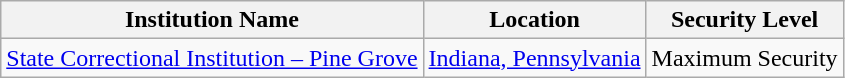<table class="wikitable">
<tr>
<th>Institution Name</th>
<th>Location</th>
<th>Security Level</th>
</tr>
<tr>
<td><a href='#'>State Correctional Institution – Pine Grove</a></td>
<td><a href='#'>Indiana, Pennsylvania</a></td>
<td>Maximum Security</td>
</tr>
</table>
